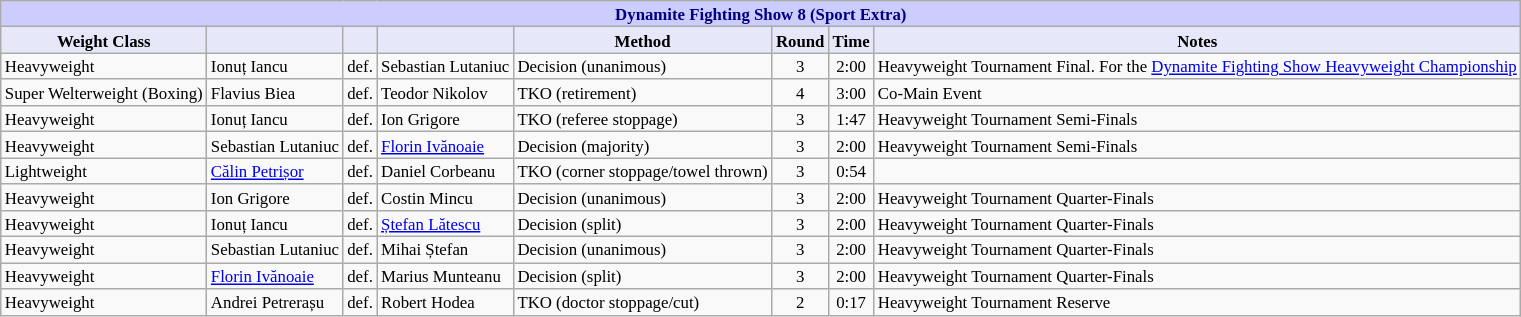<table class="wikitable" style="font-size: 70%;">
<tr>
<th colspan="8" style="background-color: #ccf; color: #000080; text-align: center;"><strong>Dynamite Fighting Show 8 (Sport Extra)</strong></th>
</tr>
<tr>
<th colspan="1" style="background-color: #E6E8FA; color: #000000; text-align: center;">Weight Class</th>
<th colspan="1" style="background-color: #E6E8FA; color: #000000; text-align: center;"></th>
<th colspan="1" style="background-color: #E6E8FA; color: #000000; text-align: center;"></th>
<th colspan="1" style="background-color: #E6E8FA; color: #000000; text-align: center;"></th>
<th colspan="1" style="background-color: #E6E8FA; color: #000000; text-align: center;">Method</th>
<th colspan="1" style="background-color: #E6E8FA; color: #000000; text-align: center;">Round</th>
<th colspan="1" style="background-color: #E6E8FA; color: #000000; text-align: center;">Time</th>
<th colspan="1" style="background-color: #E6E8FA; color: #000000; text-align: center;">Notes</th>
</tr>
<tr>
<td>Heavyweight</td>
<td> Ionuț Iancu</td>
<td align=center>def.</td>
<td> Sebastian Lutaniuc</td>
<td>Decision (unanimous)</td>
<td align=center>3</td>
<td align=center>2:00</td>
<td>Heavyweight Tournament Final. For the <a href='#'>Dynamite Fighting Show Heavyweight Championship</a></td>
</tr>
<tr>
<td>Super Welterweight (Boxing)</td>
<td> Flavius Biea</td>
<td align=center>def.</td>
<td> Teodor Nikolov</td>
<td>TKO (retirement)</td>
<td align=center>4</td>
<td align=center>3:00</td>
<td>Co-Main Event</td>
</tr>
<tr>
<td>Heavyweight</td>
<td> Ionuț Iancu</td>
<td align=center>def.</td>
<td> Ion Grigore</td>
<td>TKO (referee stoppage)</td>
<td align=center>3</td>
<td align=center>1:47</td>
<td>Heavyweight Tournament Semi-Finals</td>
</tr>
<tr>
<td>Heavyweight</td>
<td> Sebastian Lutaniuc</td>
<td align=center>def.</td>
<td> <a href='#'>Florin Ivănoaie</a></td>
<td>Decision (majority)</td>
<td align=center>3</td>
<td align=center>2:00</td>
<td>Heavyweight Tournament Semi-Finals</td>
</tr>
<tr>
<td>Lightweight</td>
<td> <a href='#'>Călin Petrișor</a></td>
<td align=center>def.</td>
<td> Daniel Corbeanu</td>
<td>TKO (corner stoppage/towel thrown)</td>
<td align=center>3</td>
<td align=center>0:54</td>
<td></td>
</tr>
<tr>
<td>Heavyweight</td>
<td> Ion Grigore</td>
<td align=center>def.</td>
<td> Costin Mincu</td>
<td>Decision (unanimous)</td>
<td align=center>3</td>
<td align=center>2:00</td>
<td>Heavyweight Tournament Quarter-Finals</td>
</tr>
<tr>
<td>Heavyweight</td>
<td> Ionuț Iancu</td>
<td align=center>def.</td>
<td> <a href='#'>Ștefan Lătescu</a></td>
<td>Decision (split)</td>
<td align=center>3</td>
<td align=center>2:00</td>
<td>Heavyweight Tournament Quarter-Finals</td>
</tr>
<tr>
<td>Heavyweight</td>
<td> Sebastian Lutaniuc</td>
<td align=center>def.</td>
<td> Mihai Ștefan</td>
<td>Decision (unanimous)</td>
<td align=center>3</td>
<td align=center>2:00</td>
<td>Heavyweight Tournament Quarter-Finals</td>
</tr>
<tr>
<td>Heavyweight</td>
<td> <a href='#'>Florin Ivănoaie</a></td>
<td align=center>def.</td>
<td> Marius Munteanu</td>
<td>Decision (split)</td>
<td align=center>3</td>
<td align=center>2:00</td>
<td>Heavyweight Tournament Quarter-Finals</td>
</tr>
<tr>
<td>Heavyweight</td>
<td> Andrei Petrerașu</td>
<td align=center>def.</td>
<td> Robert Hodea</td>
<td>TKO (doctor stoppage/cut)</td>
<td align=center>2</td>
<td align=center>0:17</td>
<td>Heavyweight Tournament Reserve</td>
</tr>
</table>
